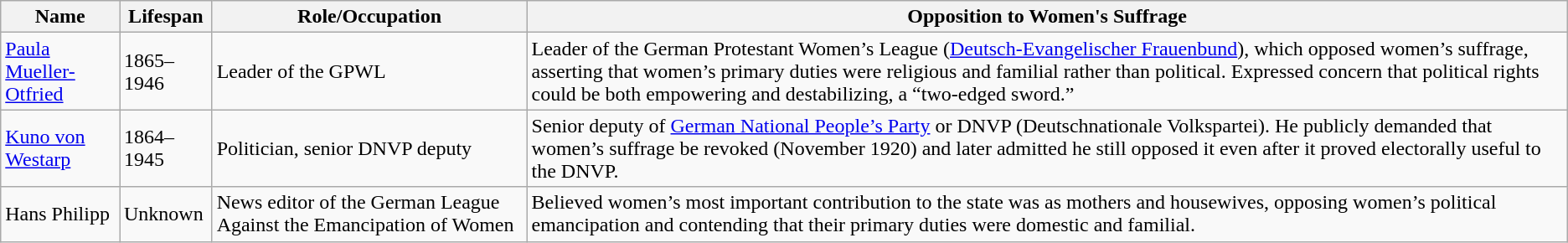<table class="wikitable sortable">
<tr>
<th>Name</th>
<th>Lifespan</th>
<th>Role/Occupation</th>
<th>Opposition to Women's Suffrage</th>
</tr>
<tr>
<td><a href='#'>Paula Mueller-Otfried</a></td>
<td>1865–1946</td>
<td>Leader of the GPWL</td>
<td>Leader of the German Protestant Women’s League (<a href='#'>Deutsch-Evangelischer Frauenbund</a>), which opposed women’s suffrage, asserting that women’s primary duties were religious and familial rather than political. Expressed concern that political rights could be both empowering and destabilizing, a “two-edged sword.”</td>
</tr>
<tr>
<td><a href='#'>Kuno von Westarp</a></td>
<td>1864–1945</td>
<td>Politician, senior DNVP deputy</td>
<td>Senior deputy of <a href='#'>German National People’s Party</a> or DNVP (Deutschnationale Volkspartei). He publicly demanded that women’s suffrage be revoked (November 1920) and later admitted he still opposed it even after it proved electorally useful to the DNVP.</td>
</tr>
<tr>
<td>Hans Philipp</td>
<td>Unknown</td>
<td>News editor of the German League Against the Emancipation of Women</td>
<td>Believed women’s most important contribution to the state was as mothers and housewives, opposing women’s political emancipation and contending that their primary duties were domestic and familial.</td>
</tr>
</table>
